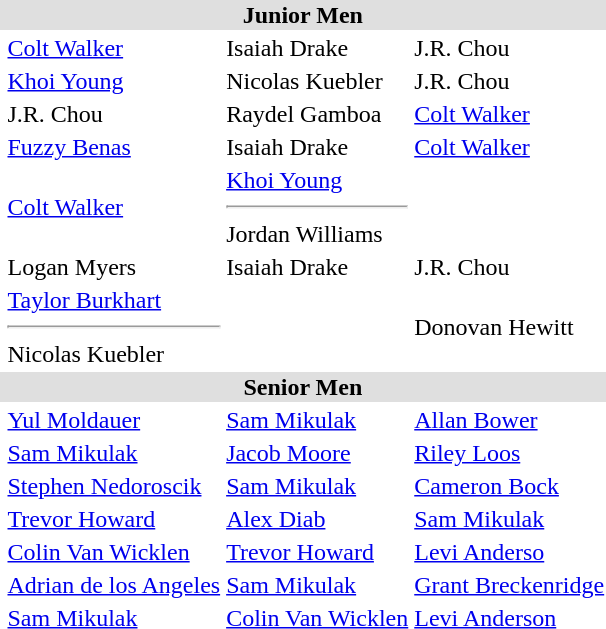<table>
<tr style="background:#dfdfdf;">
<td colspan="4" style="text-align:center;"><strong>Junior Men</strong></td>
</tr>
<tr>
<th scope=row style="text-align:left"></th>
<td><a href='#'>Colt Walker</a></td>
<td>Isaiah Drake</td>
<td>J.R. Chou</td>
</tr>
<tr>
<th scope=row style="text-align:left"></th>
<td><a href='#'>Khoi Young</a></td>
<td>Nicolas Kuebler</td>
<td>J.R. Chou</td>
</tr>
<tr>
<th scope=row style="text-align:left"></th>
<td>J.R. Chou</td>
<td>Raydel Gamboa</td>
<td><a href='#'>Colt Walker</a></td>
</tr>
<tr>
<th scope=row style="text-align:left"></th>
<td><a href='#'>Fuzzy Benas</a></td>
<td>Isaiah Drake</td>
<td><a href='#'>Colt Walker</a></td>
</tr>
<tr>
<th scope=row style="text-align:left"></th>
<td><a href='#'>Colt Walker</a></td>
<td><a href='#'>Khoi Young</a><hr>Jordan Williams</td>
<td></td>
</tr>
<tr>
<th scope=row style="text-align:left"></th>
<td>Logan Myers</td>
<td>Isaiah Drake</td>
<td>J.R. Chou</td>
</tr>
<tr>
<th scope=row style="text-align:left"></th>
<td><a href='#'>Taylor Burkhart</a><hr>Nicolas Kuebler</td>
<td></td>
<td>Donovan Hewitt</td>
</tr>
<tr style="background:#dfdfdf;">
<td colspan="4" style="text-align:center;"><strong>Senior Men</strong></td>
</tr>
<tr>
<th scope=row style="text-align:left"></th>
<td><a href='#'>Yul Moldauer</a></td>
<td><a href='#'>Sam Mikulak</a></td>
<td><a href='#'>Allan Bower</a></td>
</tr>
<tr>
<th scope=row style="text-align:left"></th>
<td><a href='#'>Sam Mikulak</a></td>
<td><a href='#'>Jacob Moore</a></td>
<td><a href='#'>Riley Loos</a></td>
</tr>
<tr>
<th scope=row style="text-align:left"></th>
<td><a href='#'>Stephen Nedoroscik</a></td>
<td><a href='#'>Sam Mikulak</a></td>
<td><a href='#'>Cameron Bock</a></td>
</tr>
<tr>
<th scope=row style="text-align:left"></th>
<td><a href='#'>Trevor Howard</a></td>
<td><a href='#'>Alex Diab</a></td>
<td><a href='#'>Sam Mikulak</a></td>
</tr>
<tr>
<th scope=row style="text-align:left"></th>
<td><a href='#'>Colin Van Wicklen</a></td>
<td><a href='#'>Trevor Howard</a></td>
<td><a href='#'>Levi Anderso</a></td>
</tr>
<tr>
<th scope=row style="text-align:left"></th>
<td><a href='#'>Adrian de los Angeles</a></td>
<td><a href='#'>Sam Mikulak</a></td>
<td><a href='#'>Grant Breckenridge</a></td>
</tr>
<tr>
<th scope=row style="text-align:left"></th>
<td><a href='#'>Sam Mikulak</a></td>
<td><a href='#'>Colin Van Wicklen</a></td>
<td><a href='#'>Levi Anderson</a></td>
</tr>
</table>
